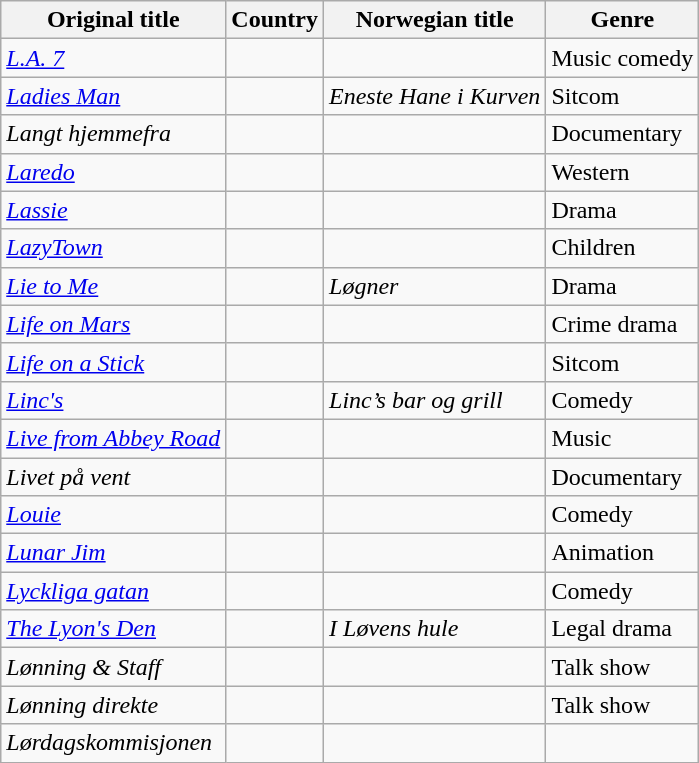<table class="wikitable sortable">
<tr>
<th>Original title</th>
<th>Country</th>
<th>Norwegian title</th>
<th>Genre</th>
</tr>
<tr>
<td><em><a href='#'>L.A. 7</a></em></td>
<td></td>
<td></td>
<td>Music comedy</td>
</tr>
<tr>
<td><em><a href='#'>Ladies Man</a></em></td>
<td></td>
<td><em>Eneste Hane i Kurven</em></td>
<td>Sitcom</td>
</tr>
<tr>
<td><em>Langt hjemmefra</em></td>
<td></td>
<td></td>
<td>Documentary</td>
</tr>
<tr>
<td><em><a href='#'>Laredo</a></em></td>
<td></td>
<td></td>
<td>Western</td>
</tr>
<tr>
<td><em><a href='#'>Lassie</a></em></td>
<td></td>
<td></td>
<td>Drama</td>
</tr>
<tr>
<td><em><a href='#'>LazyTown</a></em></td>
<td></td>
<td></td>
<td>Children</td>
</tr>
<tr>
<td><em><a href='#'>Lie to Me</a></em></td>
<td></td>
<td><em>Løgner</em></td>
<td>Drama</td>
</tr>
<tr>
<td><em><a href='#'>Life on Mars</a></em></td>
<td></td>
<td></td>
<td>Crime drama</td>
</tr>
<tr>
<td><em><a href='#'>Life on a Stick</a></em></td>
<td></td>
<td></td>
<td>Sitcom</td>
</tr>
<tr>
<td><em><a href='#'>Linc's</a></em></td>
<td></td>
<td><em>Linc’s bar og grill</em></td>
<td>Comedy</td>
</tr>
<tr>
<td><em><a href='#'>Live from Abbey Road</a></em></td>
<td></td>
<td></td>
<td>Music</td>
</tr>
<tr>
<td><em>Livet på vent</em></td>
<td></td>
<td></td>
<td>Documentary</td>
</tr>
<tr>
<td><em><a href='#'>Louie</a></em></td>
<td></td>
<td></td>
<td>Comedy</td>
</tr>
<tr>
<td><em><a href='#'>Lunar Jim</a></em></td>
<td></td>
<td></td>
<td>Animation</td>
</tr>
<tr>
<td><em><a href='#'>Lyckliga gatan</a></em></td>
<td></td>
<td></td>
<td>Comedy</td>
</tr>
<tr>
<td><em><a href='#'>The Lyon's Den</a></em></td>
<td></td>
<td><em>I Løvens hule</em></td>
<td>Legal drama</td>
</tr>
<tr>
<td><em>Lønning & Staff</em></td>
<td></td>
<td></td>
<td>Talk show</td>
</tr>
<tr>
<td><em>Lønning direkte</em></td>
<td></td>
<td></td>
<td>Talk show</td>
</tr>
<tr>
<td><em>Lørdagskommisjonen</em></td>
<td></td>
<td></td>
<td></td>
</tr>
</table>
